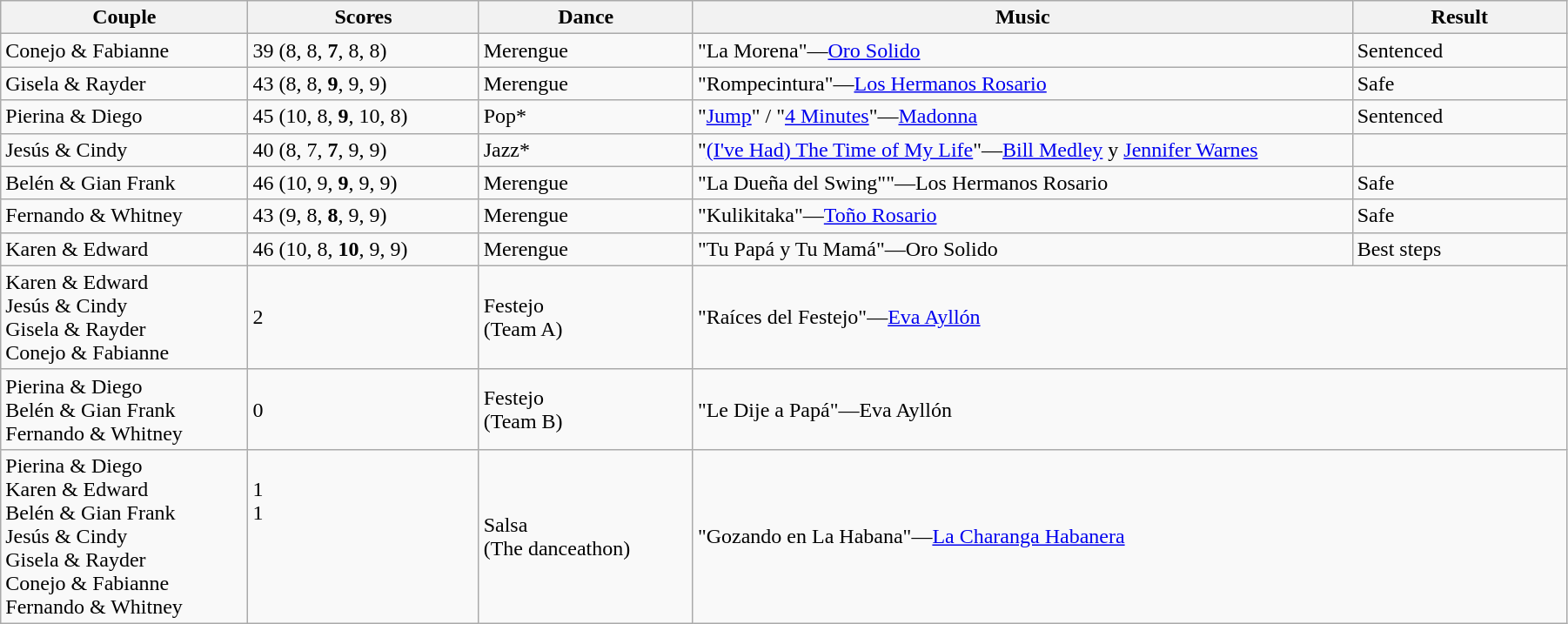<table class="wikitable sortable" style="width:95%; white-space:nowrap;">
<tr>
<th style="width:15%;">Couple</th>
<th style="width:14%;">Scores</th>
<th style="width:13%;">Dance</th>
<th style="width:40%;">Music</th>
<th style="width:13%;">Result</th>
</tr>
<tr>
<td>Conejo & Fabianne</td>
<td>39 (8, 8, <strong>7</strong>, 8, 8)</td>
<td>Merengue</td>
<td>"La Morena"—<a href='#'>Oro Solido</a></td>
<td>Sentenced</td>
</tr>
<tr>
<td>Gisela & Rayder</td>
<td>43 (8, 8, <strong>9</strong>, 9, 9)</td>
<td>Merengue</td>
<td>"Rompecintura"—<a href='#'>Los Hermanos Rosario</a></td>
<td>Safe</td>
</tr>
<tr>
<td>Pierina & Diego</td>
<td>45 (10, 8, <strong>9</strong>, 10, 8)</td>
<td>Pop*</td>
<td>"<a href='#'>Jump</a>" / "<a href='#'>4 Minutes</a>"—<a href='#'>Madonna</a></td>
<td>Sentenced</td>
</tr>
<tr>
<td>Jesús & Cindy</td>
<td>40 (8, 7, <strong>7</strong>, 9, 9)</td>
<td>Jazz*</td>
<td>"<a href='#'>(I've Had) The Time of My Life</a>"—<a href='#'>Bill Medley</a> y <a href='#'>Jennifer Warnes</a></td>
<td></td>
</tr>
<tr>
<td>Belén & Gian Frank</td>
<td>46 (10, 9, <strong>9</strong>, 9, 9)</td>
<td>Merengue</td>
<td>"La Dueña del Swing""—Los Hermanos Rosario</td>
<td>Safe</td>
</tr>
<tr>
<td>Fernando & Whitney</td>
<td>43 (9, 8, <strong>8</strong>, 9, 9)</td>
<td>Merengue</td>
<td>"Kulikitaka"—<a href='#'>Toño Rosario</a></td>
<td>Safe</td>
</tr>
<tr>
<td>Karen & Edward</td>
<td>46 (10, 8, <strong>10</strong>, 9, 9)</td>
<td>Merengue</td>
<td>"Tu Papá y Tu Mamá"—Oro Solido</td>
<td>Best steps</td>
</tr>
<tr>
<td>Karen & Edward<br>Jesús & Cindy<br>Gisela & Rayder<br>Conejo & Fabianne</td>
<td>2</td>
<td>Festejo<br>(Team A)</td>
<td colspan=2>"Raíces del Festejo"—<a href='#'>Eva Ayllón</a></td>
</tr>
<tr>
<td>Pierina & Diego<br>Belén & Gian Frank<br>Fernando & Whitney</td>
<td>0</td>
<td>Festejo<br>(Team B)</td>
<td colspan=2>"Le Dije a Papá"—Eva Ayllón</td>
</tr>
<tr>
<td>Pierina & Diego<br>Karen & Edward<br>Belén & Gian Frank<br>Jesús & Cindy<br>Gisela & Rayder<br>Conejo & Fabianne<br>Fernando & Whitney</td>
<td valign="top"><br>1<br>1</td>
<td>Salsa<br>(The danceathon)</td>
<td colspan=2>"Gozando en La Habana"—<a href='#'>La Charanga Habanera</a></td>
</tr>
</table>
